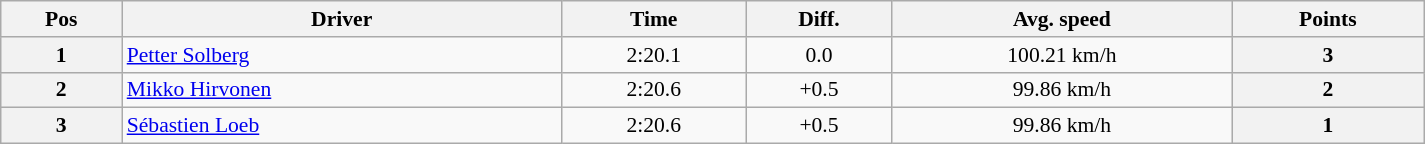<table class="wikitable" width=80% style="text-align: center; font-size: 90%; max-width: 950px;">
<tr>
<th>Pos</th>
<th>Driver</th>
<th>Time</th>
<th>Diff.</th>
<th>Avg. speed</th>
<th>Points</th>
</tr>
<tr>
<th>1</th>
<td align="left"> <a href='#'>Petter Solberg</a></td>
<td>2:20.1</td>
<td>0.0</td>
<td>100.21 km/h</td>
<th>3</th>
</tr>
<tr>
<th>2</th>
<td align="left"> <a href='#'>Mikko Hirvonen</a></td>
<td>2:20.6</td>
<td>+0.5</td>
<td>99.86 km/h</td>
<th>2</th>
</tr>
<tr>
<th>3</th>
<td align="left"> <a href='#'>Sébastien Loeb</a></td>
<td>2:20.6</td>
<td>+0.5</td>
<td>99.86 km/h</td>
<th>1</th>
</tr>
</table>
